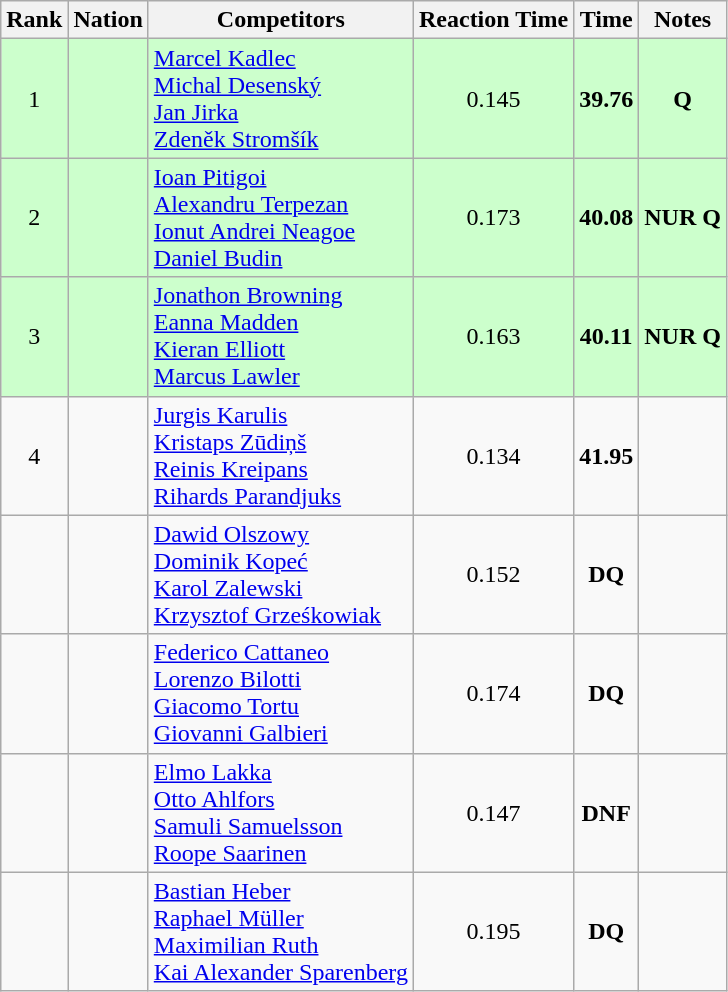<table class="wikitable sortable" style="text-align:center">
<tr>
<th>Rank</th>
<th>Nation</th>
<th>Competitors</th>
<th>Reaction Time</th>
<th>Time</th>
<th>Notes</th>
</tr>
<tr bgcolor=ccffcc>
<td>1</td>
<td align=left></td>
<td align=left><a href='#'>Marcel Kadlec</a><br><a href='#'>Michal Desenský</a><br><a href='#'>Jan Jirka</a><br><a href='#'>Zdeněk Stromšík</a><br></td>
<td>0.145</td>
<td><strong>39.76</strong></td>
<td><strong>Q</strong></td>
</tr>
<tr bgcolor=ccffcc>
<td>2</td>
<td align=left></td>
<td align=left><a href='#'>Ioan Pitigoi</a><br><a href='#'>Alexandru Terpezan</a><br><a href='#'>Ionut Andrei Neagoe</a><br><a href='#'>Daniel Budin</a><br></td>
<td>0.173</td>
<td><strong>40.08</strong></td>
<td><strong>NUR Q</strong></td>
</tr>
<tr bgcolor=ccffcc>
<td>3</td>
<td align=left></td>
<td align=left><a href='#'>Jonathon Browning</a><br><a href='#'>Eanna Madden</a><br><a href='#'>Kieran Elliott</a><br><a href='#'>Marcus Lawler</a><br></td>
<td>0.163</td>
<td><strong>40.11</strong></td>
<td><strong>NUR Q</strong></td>
</tr>
<tr>
<td>4</td>
<td align=left></td>
<td align=left><a href='#'>Jurgis Karulis</a><br><a href='#'>Kristaps Zūdiņš</a><br><a href='#'>Reinis Kreipans</a><br><a href='#'>Rihards Parandjuks</a><br></td>
<td>0.134</td>
<td><strong>41.95</strong></td>
<td></td>
</tr>
<tr>
<td></td>
<td align=left></td>
<td align=left><a href='#'>Dawid Olszowy</a><br><a href='#'>Dominik Kopeć</a><br><a href='#'>Karol Zalewski</a><br><a href='#'>Krzysztof Grześkowiak</a><br></td>
<td>0.152</td>
<td><strong>DQ</strong></td>
<td></td>
</tr>
<tr>
<td></td>
<td align=left></td>
<td align=left><a href='#'>Federico Cattaneo</a><br><a href='#'>Lorenzo Bilotti</a><br><a href='#'>Giacomo Tortu</a><br><a href='#'>Giovanni Galbieri</a><br></td>
<td>0.174</td>
<td><strong>DQ</strong></td>
<td></td>
</tr>
<tr>
<td></td>
<td align=left></td>
<td align=left><a href='#'>Elmo Lakka</a><br><a href='#'>Otto Ahlfors</a><br><a href='#'>Samuli Samuelsson</a><br><a href='#'>Roope Saarinen</a><br></td>
<td>0.147</td>
<td><strong>DNF</strong></td>
<td></td>
</tr>
<tr>
<td></td>
<td align=left></td>
<td align=left><a href='#'>Bastian Heber</a><br><a href='#'>Raphael Müller</a><br><a href='#'>Maximilian Ruth</a><br><a href='#'>Kai Alexander Sparenberg</a><br></td>
<td>0.195</td>
<td><strong>DQ</strong></td>
<td></td>
</tr>
</table>
